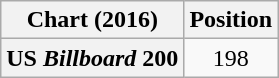<table class="wikitable plainrowheaders" style="text-align:center">
<tr>
<th scope="col">Chart (2016)</th>
<th scope="col">Position</th>
</tr>
<tr>
<th scope="row">US <em>Billboard</em> 200</th>
<td>198</td>
</tr>
</table>
